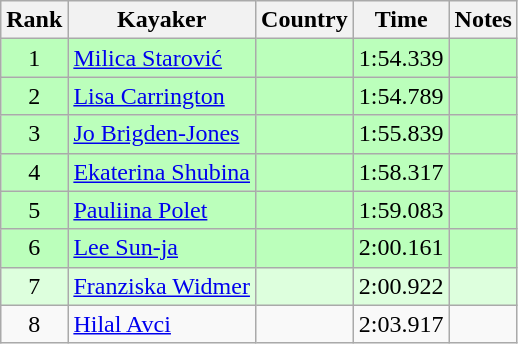<table class="wikitable" style="text-align:center">
<tr>
<th>Rank</th>
<th>Kayaker</th>
<th>Country</th>
<th>Time</th>
<th>Notes</th>
</tr>
<tr bgcolor=bbffbb>
<td>1</td>
<td align="left"><a href='#'>Milica Starović</a></td>
<td align="left"></td>
<td>1:54.339</td>
<td></td>
</tr>
<tr bgcolor=bbffbb>
<td>2</td>
<td align="left"><a href='#'>Lisa Carrington</a></td>
<td align="left"></td>
<td>1:54.789</td>
<td></td>
</tr>
<tr bgcolor=bbffbb>
<td>3</td>
<td align="left"><a href='#'>Jo Brigden-Jones</a></td>
<td align="left"></td>
<td>1:55.839</td>
<td></td>
</tr>
<tr bgcolor=bbffbb>
<td>4</td>
<td align="left"><a href='#'>Ekaterina Shubina</a></td>
<td align="left"></td>
<td>1:58.317</td>
<td></td>
</tr>
<tr bgcolor=bbffbb>
<td>5</td>
<td align="left"><a href='#'>Pauliina Polet</a></td>
<td align="left"></td>
<td>1:59.083</td>
<td></td>
</tr>
<tr bgcolor=bbffbb>
<td>6</td>
<td align="left"><a href='#'>Lee Sun-ja</a></td>
<td align="left"></td>
<td>2:00.161</td>
<td></td>
</tr>
<tr bgcolor=ddffdd>
<td>7</td>
<td align="left"><a href='#'>Franziska Widmer</a></td>
<td align="left"></td>
<td>2:00.922</td>
<td></td>
</tr>
<tr>
<td>8</td>
<td align="left"><a href='#'>Hilal Avci</a></td>
<td align="left"></td>
<td>2:03.917</td>
<td></td>
</tr>
</table>
